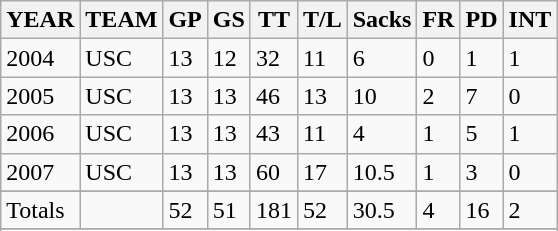<table class="wikitable">
<tr>
<th>YEAR</th>
<th>TEAM</th>
<th>GP</th>
<th>GS</th>
<th>TT</th>
<th>T/L</th>
<th>Sacks</th>
<th>FR</th>
<th>PD</th>
<th>INT</th>
</tr>
<tr>
<td>2004</td>
<td>USC</td>
<td>13</td>
<td>12</td>
<td>32</td>
<td>11</td>
<td>6</td>
<td>0</td>
<td>1</td>
<td>1</td>
</tr>
<tr>
<td>2005</td>
<td>USC</td>
<td>13</td>
<td>13</td>
<td>46</td>
<td>13</td>
<td>10</td>
<td>2</td>
<td>7</td>
<td>0</td>
</tr>
<tr>
<td>2006</td>
<td>USC</td>
<td>13</td>
<td>13</td>
<td>43</td>
<td>11</td>
<td>4</td>
<td>1</td>
<td>5</td>
<td>1</td>
</tr>
<tr>
<td>2007</td>
<td>USC</td>
<td>13</td>
<td>13</td>
<td>60</td>
<td>17</td>
<td>10.5</td>
<td>1</td>
<td>3</td>
<td>0</td>
</tr>
<tr>
</tr>
<tr>
<td>Totals</td>
<td></td>
<td>52</td>
<td>51</td>
<td>181</td>
<td>52</td>
<td>30.5</td>
<td>4</td>
<td>16</td>
<td>2</td>
</tr>
<tr>
</tr>
<tr>
</tr>
</table>
